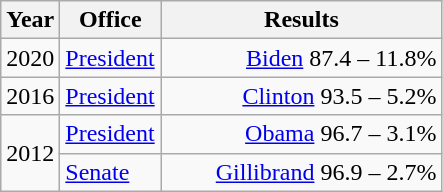<table class=wikitable>
<tr>
<th width="30">Year</th>
<th width="60">Office</th>
<th width="180">Results</th>
</tr>
<tr>
<td>2020</td>
<td><a href='#'>President</a></td>
<td align="right" ><a href='#'>Biden</a> 87.4 – 11.8%</td>
</tr>
<tr>
<td>2016</td>
<td><a href='#'>President</a></td>
<td align="right" ><a href='#'>Clinton</a> 93.5 – 5.2%</td>
</tr>
<tr>
<td rowspan="2">2012</td>
<td><a href='#'>President</a></td>
<td align="right" ><a href='#'>Obama</a> 96.7 – 3.1%</td>
</tr>
<tr>
<td><a href='#'>Senate</a></td>
<td align="right" ><a href='#'>Gillibrand</a> 96.9 – 2.7%</td>
</tr>
</table>
